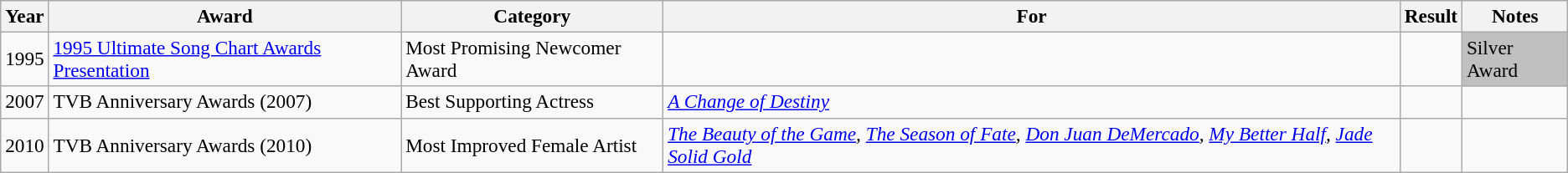<table class="wikitable" style="font-size:97%;">
<tr>
<th>Year</th>
<th>Award</th>
<th>Category</th>
<th>For</th>
<th>Result</th>
<th>Notes</th>
</tr>
<tr>
<td>1995</td>
<td><a href='#'>1995 Ultimate Song Chart Awards Presentation</a></td>
<td>Most Promising Newcomer Award</td>
<td></td>
<td></td>
<td style="background:silver;">Silver Award</td>
</tr>
<tr>
<td>2007</td>
<td>TVB Anniversary Awards (2007)</td>
<td>Best Supporting Actress</td>
<td><em><a href='#'>A Change of Destiny</a></em></td>
<td></td>
<td></td>
</tr>
<tr>
<td>2010</td>
<td>TVB Anniversary Awards (2010)</td>
<td>Most Improved Female Artist</td>
<td><em><a href='#'>The Beauty of the Game</a>, <a href='#'>The Season of Fate</a>, <a href='#'>Don Juan DeMercado</a>, <a href='#'> My Better Half</a>, <a href='#'>Jade Solid Gold</a></em></td>
<td></td>
<td></td>
</tr>
</table>
